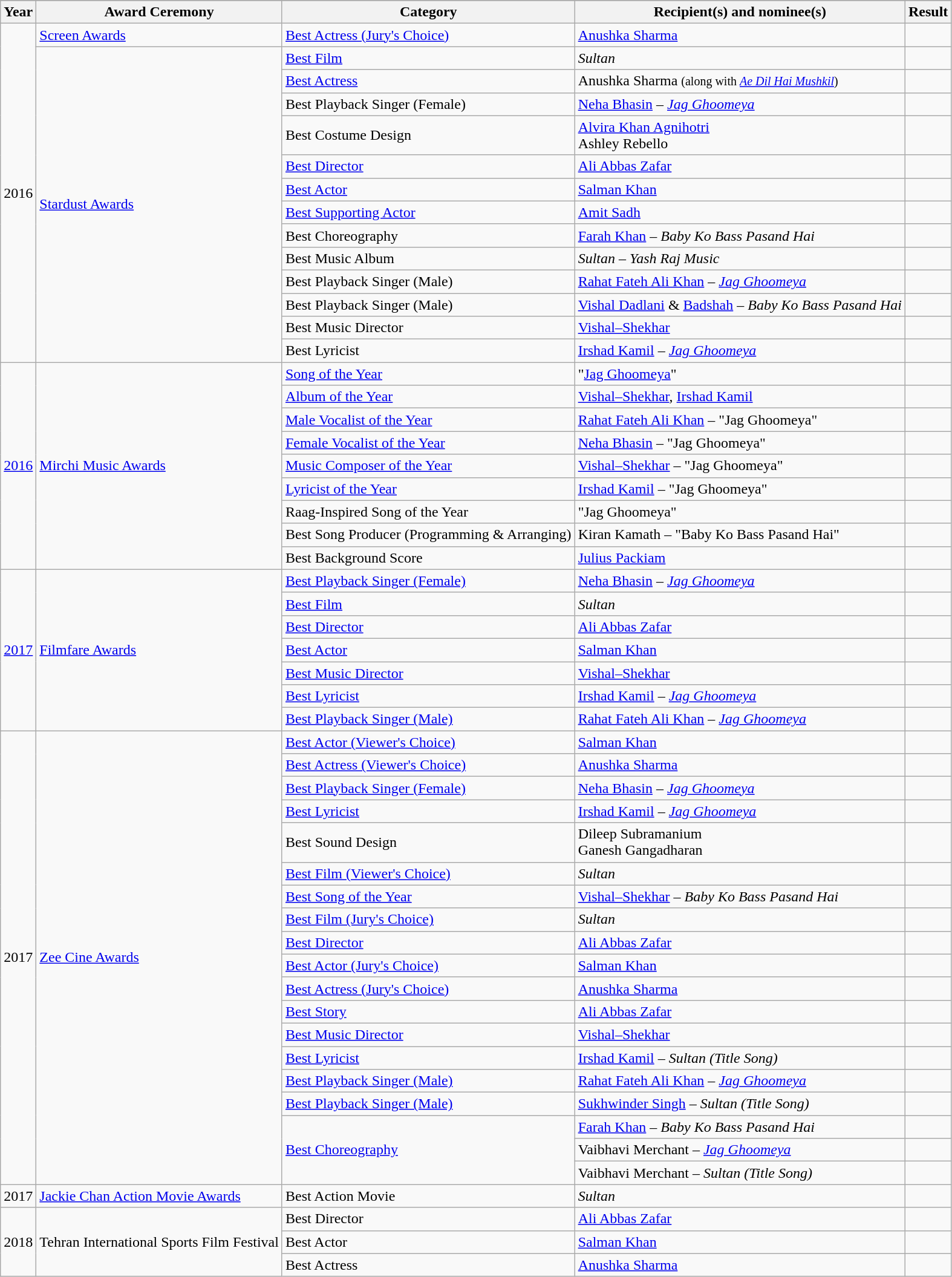<table class="wikitable sortable">
<tr style="background:#ccc; text-align:center;" bgcolor="#B0C4DE">
</tr>
<tr>
<th>Year</th>
<th>Award Ceremony</th>
<th>Category</th>
<th>Recipient(s) and nominee(s)</th>
<th>Result</th>
</tr>
<tr>
<td rowspan="14">2016</td>
<td><a href='#'>Screen Awards</a></td>
<td><a href='#'>Best Actress (Jury's Choice)</a></td>
<td><a href='#'>Anushka Sharma</a></td>
<td></td>
</tr>
<tr>
<td rowspan="13"><a href='#'>Stardust Awards</a></td>
<td><a href='#'>Best Film</a></td>
<td><em>Sultan</em></td>
<td></td>
</tr>
<tr>
<td><a href='#'>Best Actress</a></td>
<td>Anushka Sharma <small>(along with <em><a href='#'>Ae Dil Hai Mushkil</a></em>)</small></td>
<td></td>
</tr>
<tr>
<td>Best Playback Singer (Female)</td>
<td><a href='#'>Neha Bhasin</a> – <em><a href='#'>Jag Ghoomeya</a></em></td>
<td></td>
</tr>
<tr>
<td>Best Costume Design</td>
<td><a href='#'>Alvira Khan Agnihotri</a> <br> Ashley Rebello</td>
<td></td>
</tr>
<tr>
<td><a href='#'>Best Director</a></td>
<td><a href='#'>Ali Abbas Zafar</a></td>
<td></td>
</tr>
<tr>
<td><a href='#'>Best Actor</a></td>
<td><a href='#'>Salman Khan</a></td>
<td></td>
</tr>
<tr>
<td><a href='#'>Best Supporting Actor</a></td>
<td><a href='#'>Amit Sadh</a></td>
<td></td>
</tr>
<tr>
<td>Best Choreography</td>
<td><a href='#'>Farah Khan</a> – <em>Baby Ko Bass Pasand Hai</em></td>
<td></td>
</tr>
<tr>
<td>Best Music Album</td>
<td><em>Sultan</em> – <em>Yash Raj Music</em></td>
<td></td>
</tr>
<tr>
<td>Best Playback Singer (Male)</td>
<td><a href='#'>Rahat Fateh Ali Khan</a> – <em><a href='#'>Jag Ghoomeya</a></em></td>
<td></td>
</tr>
<tr>
<td>Best Playback Singer (Male)</td>
<td><a href='#'>Vishal Dadlani</a> & <a href='#'>Badshah</a> – <em>Baby Ko Bass Pasand Hai</em></td>
<td></td>
</tr>
<tr>
<td>Best Music Director</td>
<td><a href='#'>Vishal–Shekhar</a></td>
<td></td>
</tr>
<tr>
<td>Best Lyricist</td>
<td><a href='#'>Irshad Kamil</a> – <em><a href='#'>Jag Ghoomeya</a></em></td>
<td></td>
</tr>
<tr>
<td rowspan="9"><a href='#'>2016</a></td>
<td rowspan="9"><a href='#'>Mirchi Music Awards</a></td>
<td><a href='#'>Song of the Year</a></td>
<td>"<a href='#'>Jag Ghoomeya</a>"</td>
<td></td>
</tr>
<tr>
<td><a href='#'>Album of the Year</a></td>
<td><a href='#'>Vishal–Shekhar</a>, <a href='#'>Irshad Kamil</a></td>
<td></td>
</tr>
<tr>
<td><a href='#'>Male Vocalist of the Year</a></td>
<td><a href='#'>Rahat Fateh Ali Khan</a> – "Jag Ghoomeya"</td>
<td></td>
</tr>
<tr>
<td><a href='#'>Female Vocalist of the Year</a></td>
<td><a href='#'>Neha Bhasin</a> – "Jag Ghoomeya"</td>
<td></td>
</tr>
<tr>
<td><a href='#'>Music Composer of the Year</a></td>
<td><a href='#'>Vishal–Shekhar</a> – "Jag Ghoomeya"</td>
<td></td>
</tr>
<tr>
<td><a href='#'>Lyricist of the Year</a></td>
<td><a href='#'>Irshad Kamil</a> – "Jag Ghoomeya"</td>
<td></td>
</tr>
<tr>
<td>Raag-Inspired Song of the Year</td>
<td>"Jag Ghoomeya"</td>
<td></td>
</tr>
<tr>
<td>Best Song Producer (Programming & Arranging)</td>
<td>Kiran Kamath – "Baby Ko Bass Pasand Hai"</td>
<td></td>
</tr>
<tr>
<td>Best Background Score</td>
<td><a href='#'>Julius Packiam</a></td>
<td></td>
</tr>
<tr>
<td rowspan="7"><a href='#'>2017</a></td>
<td rowspan="7"><a href='#'>Filmfare Awards</a></td>
<td><a href='#'>Best Playback Singer (Female)</a></td>
<td><a href='#'>Neha Bhasin</a> – <em><a href='#'>Jag Ghoomeya</a></em></td>
<td></td>
</tr>
<tr>
<td><a href='#'>Best Film</a></td>
<td><em>Sultan</em></td>
<td></td>
</tr>
<tr>
<td><a href='#'>Best Director</a></td>
<td><a href='#'>Ali Abbas Zafar</a></td>
<td></td>
</tr>
<tr>
<td><a href='#'>Best Actor</a></td>
<td><a href='#'>Salman Khan</a></td>
<td></td>
</tr>
<tr>
<td><a href='#'>Best Music Director</a></td>
<td><a href='#'>Vishal–Shekhar</a></td>
<td></td>
</tr>
<tr>
<td><a href='#'>Best Lyricist</a></td>
<td><a href='#'>Irshad Kamil</a> – <em><a href='#'>Jag Ghoomeya</a></em></td>
<td></td>
</tr>
<tr>
<td><a href='#'>Best Playback Singer (Male)</a></td>
<td><a href='#'>Rahat Fateh Ali Khan</a> – <em><a href='#'>Jag Ghoomeya</a></em></td>
<td></td>
</tr>
<tr>
<td rowspan="19">2017</td>
<td rowspan="19"><a href='#'>Zee Cine Awards</a></td>
<td><a href='#'>Best Actor (Viewer's Choice)</a></td>
<td><a href='#'>Salman Khan</a></td>
<td></td>
</tr>
<tr>
<td><a href='#'>Best Actress (Viewer's Choice)</a></td>
<td><a href='#'>Anushka Sharma</a></td>
<td></td>
</tr>
<tr>
<td><a href='#'>Best Playback Singer (Female)</a></td>
<td><a href='#'>Neha Bhasin</a> – <em><a href='#'>Jag Ghoomeya</a></em></td>
<td></td>
</tr>
<tr>
<td><a href='#'>Best Lyricist</a></td>
<td><a href='#'>Irshad Kamil</a> – <em><a href='#'>Jag Ghoomeya</a></em></td>
<td></td>
</tr>
<tr>
<td>Best Sound Design</td>
<td>Dileep Subramanium <br> Ganesh Gangadharan</td>
<td></td>
</tr>
<tr>
<td><a href='#'>Best Film (Viewer's Choice)</a></td>
<td><em>Sultan</em></td>
<td></td>
</tr>
<tr>
<td><a href='#'>Best Song of the Year</a></td>
<td><a href='#'>Vishal–Shekhar</a> – <em>Baby Ko Bass Pasand Hai</em></td>
<td></td>
</tr>
<tr>
<td><a href='#'>Best Film (Jury's Choice)</a></td>
<td><em>Sultan</em></td>
<td></td>
</tr>
<tr>
<td><a href='#'>Best Director</a></td>
<td><a href='#'>Ali Abbas Zafar</a></td>
<td></td>
</tr>
<tr>
<td><a href='#'>Best Actor (Jury's Choice)</a></td>
<td><a href='#'>Salman Khan</a></td>
<td></td>
</tr>
<tr>
<td><a href='#'>Best Actress (Jury's Choice)</a></td>
<td><a href='#'>Anushka Sharma</a></td>
<td></td>
</tr>
<tr>
<td><a href='#'>Best Story</a></td>
<td><a href='#'>Ali Abbas Zafar</a></td>
<td></td>
</tr>
<tr>
<td><a href='#'>Best Music Director</a></td>
<td><a href='#'>Vishal–Shekhar</a></td>
<td></td>
</tr>
<tr>
<td><a href='#'>Best Lyricist</a></td>
<td><a href='#'>Irshad Kamil</a> – <em>Sultan (Title Song)</em></td>
<td></td>
</tr>
<tr>
<td><a href='#'>Best Playback Singer (Male)</a></td>
<td><a href='#'>Rahat Fateh Ali Khan</a> – <em><a href='#'>Jag Ghoomeya</a></em></td>
<td></td>
</tr>
<tr>
<td><a href='#'>Best Playback Singer (Male)</a></td>
<td><a href='#'>Sukhwinder Singh</a> – <em>Sultan (Title Song)</em></td>
<td></td>
</tr>
<tr>
<td rowspan="3"><a href='#'>Best Choreography</a></td>
<td><a href='#'>Farah Khan</a> – <em>Baby Ko Bass Pasand Hai</em></td>
<td></td>
</tr>
<tr>
<td>Vaibhavi Merchant – <em><a href='#'>Jag Ghoomeya</a></em></td>
<td></td>
</tr>
<tr>
<td>Vaibhavi Merchant – <em>Sultan (Title Song)</em></td>
<td></td>
</tr>
<tr>
<td>2017</td>
<td><a href='#'>Jackie Chan Action Movie Awards</a></td>
<td>Best Action Movie</td>
<td><em>Sultan</em></td>
<td></td>
</tr>
<tr>
<td rowspan="3">2018</td>
<td rowspan="3">Tehran International Sports Film Festival</td>
<td>Best Director</td>
<td><a href='#'>Ali Abbas Zafar</a></td>
<td></td>
</tr>
<tr>
<td>Best Actor</td>
<td><a href='#'>Salman Khan</a></td>
<td></td>
</tr>
<tr>
<td>Best Actress</td>
<td><a href='#'>Anushka Sharma</a></td>
<td></td>
</tr>
</table>
